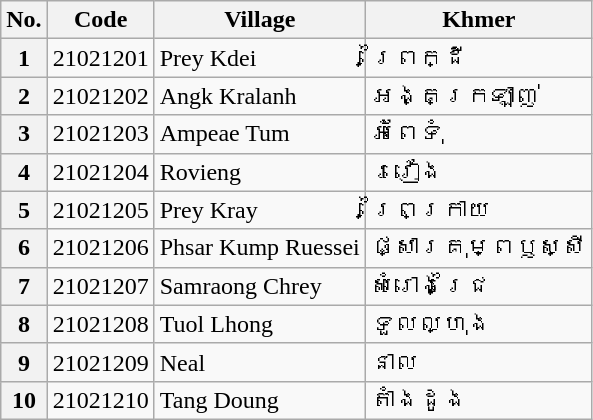<table class="wikitable sortable mw-collapsible">
<tr>
<th>No.</th>
<th>Code</th>
<th>Village</th>
<th>Khmer</th>
</tr>
<tr>
<th>1</th>
<td>21021201</td>
<td>Prey Kdei</td>
<td>ព្រៃក្ដី</td>
</tr>
<tr>
<th>2</th>
<td>21021202</td>
<td>Angk Kralanh</td>
<td>អង្គក្រឡាញ់</td>
</tr>
<tr>
<th>3</th>
<td>21021203</td>
<td>Ampeae Tum</td>
<td>អំពែទុំ</td>
</tr>
<tr>
<th>4</th>
<td>21021204</td>
<td>Rovieng</td>
<td>រវៀង</td>
</tr>
<tr>
<th>5</th>
<td>21021205</td>
<td>Prey Kray</td>
<td>ព្រៃក្រាយ</td>
</tr>
<tr>
<th>6</th>
<td>21021206</td>
<td>Phsar Kump Ruessei</td>
<td>ផ្សារគុម្ពឫស្សី</td>
</tr>
<tr>
<th>7</th>
<td>21021207</td>
<td>Samraong Chrey</td>
<td>សំរោងជ្រៃ</td>
</tr>
<tr>
<th>8</th>
<td>21021208</td>
<td>Tuol Lhong</td>
<td>ទួលល្ហុង</td>
</tr>
<tr>
<th>9</th>
<td>21021209</td>
<td>Neal</td>
<td>នាល</td>
</tr>
<tr>
<th>10</th>
<td>21021210</td>
<td>Tang Doung</td>
<td>តាំងដូង</td>
</tr>
</table>
